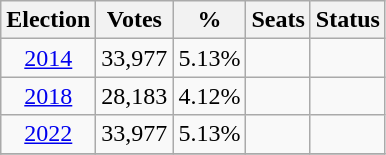<table class="wikitable" style="text-align:center">
<tr>
<th>Election</th>
<th>Votes</th>
<th>%</th>
<th>Seats</th>
<th>Status</th>
</tr>
<tr>
<td><a href='#'>2014</a></td>
<td>33,977</td>
<td>5.13%</td>
<td></td>
<td></td>
</tr>
<tr>
<td><a href='#'>2018</a></td>
<td>28,183</td>
<td>4.12%</td>
<td></td>
<td></td>
</tr>
<tr>
<td><a href='#'>2022</a></td>
<td>33,977</td>
<td>5.13%</td>
<td></td>
<td></td>
</tr>
<tr>
</tr>
</table>
